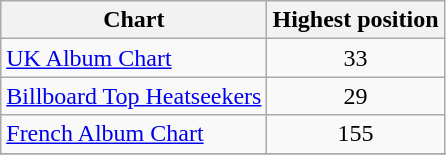<table class="wikitable">
<tr>
<th align="left">Chart</th>
<th align="left">Highest position</th>
</tr>
<tr>
<td align="left"><a href='#'>UK Album Chart</a></td>
<td align="center">33</td>
</tr>
<tr>
<td align="left"><a href='#'>Billboard Top Heatseekers</a></td>
<td align="center">29</td>
</tr>
<tr>
<td align="left"><a href='#'>French Album Chart</a></td>
<td align="center">155</td>
</tr>
<tr>
</tr>
</table>
